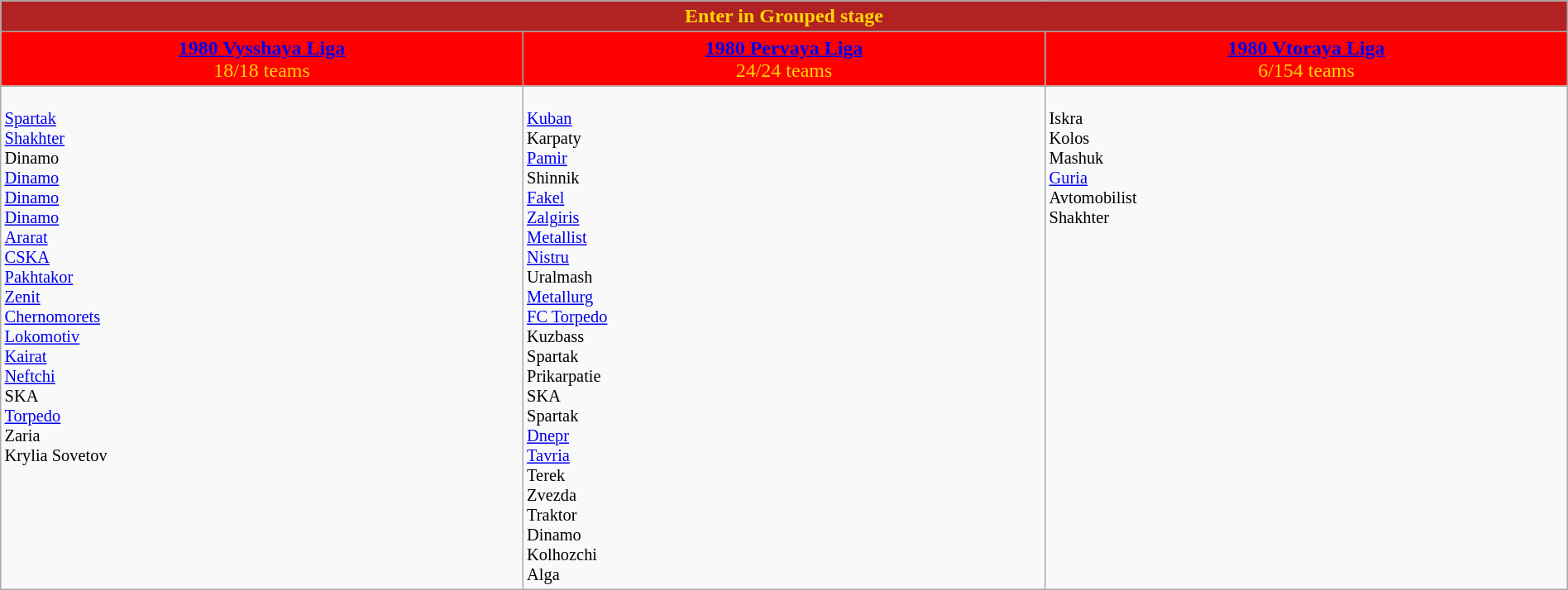<table class="wikitable" style="width:100%;">
<tr style="background:Firebrick; text-align:center;">
<td style="width:90%; color:Gold" colspan="3"><strong>Enter in Grouped stage</strong></td>
</tr>
<tr style="background:Red;">
<td style="text-align:center; width:18%; color:Gold"><strong><a href='#'><span>1980 Vysshaya Liga</span></a></strong><br>18/18 teams</td>
<td style="text-align:center; width:18%; color:Gold"><strong><a href='#'><span>1980 Pervaya Liga</span></a></strong><br>24/24 teams</td>
<td style="text-align:center; width:18%; color:Gold"><strong><a href='#'><span>1980 Vtoraya Liga</span></a></strong><br>6/154 teams</td>
</tr>
<tr style="vertical-align:top; font-size:85%;">
<td rowspan=3><br> <a href='#'>Spartak </a><br>
 <a href='#'>Shakhter </a><br>
 Dinamo <br>
 <a href='#'>Dinamo </a><br>
 <a href='#'>Dinamo </a><br>
 <a href='#'>Dinamo </a><br>
 <a href='#'>Ararat </a><br>
 <a href='#'>CSKA </a><br>
 <a href='#'>Pakhtakor </a><br>
 <a href='#'>Zenit </a><br>
 <a href='#'>Chernomorets </a><br>
 <a href='#'>Lokomotiv </a><br>
 <a href='#'>Kairat </a><br>
 <a href='#'>Neftchi </a><br>
 SKA <br>
 <a href='#'>Torpedo </a><br>
 Zaria <br>
 Krylia Sovetov </td>
<td rowspan=3><br> <a href='#'>Kuban </a><br>
 Karpaty <br>
 <a href='#'>Pamir </a><br>
 Shinnik <br>
 <a href='#'>Fakel </a><br>
 <a href='#'>Zalgiris </a><br>
 <a href='#'>Metallist </a><br>
 <a href='#'>Nistru </a><br>
 Uralmash <br>
 <a href='#'>Metallurg </a><br>
 <a href='#'>FC Torpedo </a><br>
 Kuzbass <br>
 Spartak <br>
 Prikarpatie <br>
 SKA <br>
 Spartak <br>
 <a href='#'>Dnepr </a><br>
 <a href='#'>Tavria </a><br>
 Terek <br>
 Zvezda <br>
 Traktor <br>
 Dinamo <br>
 Kolhozchi <br>
 Alga </td>
<td rowspan=3><br> Iskra <br>
 Kolos <br>
 Mashuk <br>
 <a href='#'>Guria </a><br>
 Avtomobilist <br>
 Shakhter </td>
</tr>
</table>
